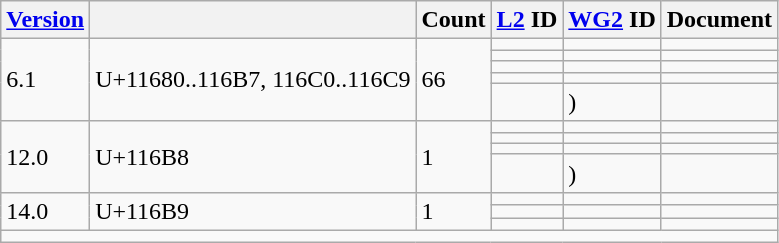<table class="wikitable sticky-header">
<tr>
<th><a href='#'>Version</a></th>
<th></th>
<th>Count</th>
<th><a href='#'>L2</a> ID</th>
<th><a href='#'>WG2</a> ID</th>
<th>Document</th>
</tr>
<tr>
<td rowspan="5">6.1</td>
<td rowspan="5">U+11680..116B7, 116C0..116C9</td>
<td rowspan="5">66</td>
<td></td>
<td></td>
<td></td>
</tr>
<tr>
<td></td>
<td></td>
<td></td>
</tr>
<tr>
<td></td>
<td></td>
<td></td>
</tr>
<tr>
<td></td>
<td></td>
<td></td>
</tr>
<tr>
<td></td>
<td> )</td>
<td></td>
</tr>
<tr>
<td rowspan="4">12.0</td>
<td rowspan="4">U+116B8</td>
<td rowspan="4">1</td>
<td></td>
<td></td>
<td></td>
</tr>
<tr>
<td></td>
<td></td>
<td></td>
</tr>
<tr>
<td></td>
<td></td>
<td></td>
</tr>
<tr>
<td></td>
<td> )</td>
<td></td>
</tr>
<tr>
<td rowspan="3">14.0</td>
<td rowspan="3">U+116B9</td>
<td rowspan="3">1</td>
<td></td>
<td></td>
<td></td>
</tr>
<tr>
<td></td>
<td></td>
<td></td>
</tr>
<tr>
<td></td>
<td></td>
<td></td>
</tr>
<tr class="sortbottom">
<td colspan="6"></td>
</tr>
</table>
